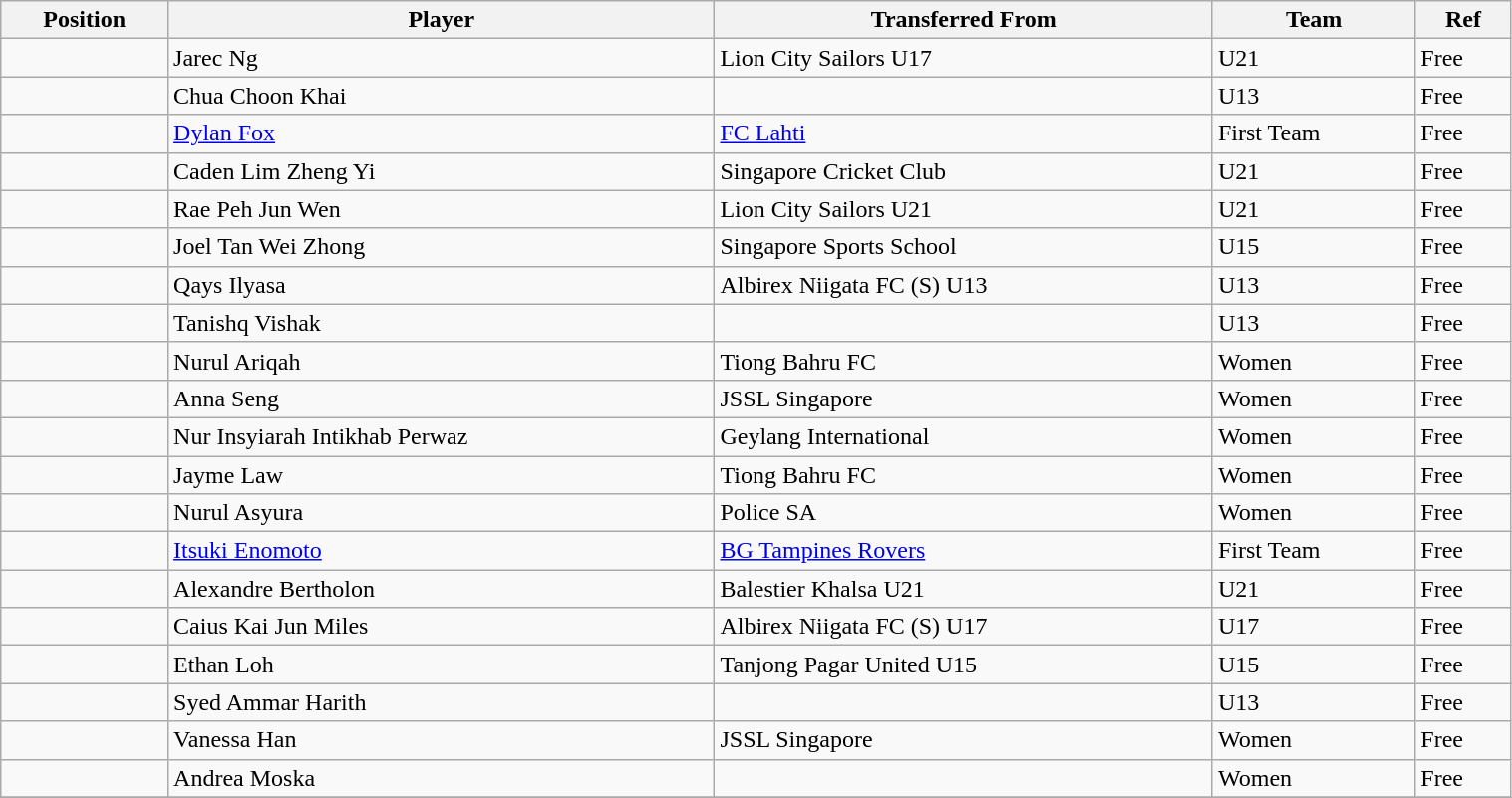<table class="wikitable sortable" style="width:80%; text-align:center; font-size:100%; text-align:left;">
<tr>
<th><strong>Position</strong></th>
<th><strong>Player</strong></th>
<th><strong>Transferred From</strong></th>
<th><strong>Team</strong></th>
<th><strong>Ref</strong></th>
</tr>
<tr>
<td></td>
<td> Jarec Ng</td>
<td> Lion City Sailors U17</td>
<td>U21</td>
<td>Free</td>
</tr>
<tr>
<td></td>
<td> Chua Choon Khai</td>
<td></td>
<td>U13</td>
<td>Free</td>
</tr>
<tr>
<td></td>
<td> <a href='#'>Dylan Fox</a></td>
<td> <a href='#'>FC Lahti</a></td>
<td>First Team</td>
<td>Free </td>
</tr>
<tr>
<td></td>
<td> Caden Lim Zheng Yi</td>
<td> Singapore Cricket Club</td>
<td>U21</td>
<td>Free</td>
</tr>
<tr>
<td></td>
<td> Rae Peh Jun Wen</td>
<td> Lion City Sailors U21</td>
<td>U21</td>
<td>Free</td>
</tr>
<tr>
<td></td>
<td> Joel Tan Wei Zhong</td>
<td> Singapore Sports School</td>
<td>U15</td>
<td>Free</td>
</tr>
<tr>
<td></td>
<td> Qays Ilyasa</td>
<td> Albirex Niigata FC (S) U13</td>
<td>U13</td>
<td>Free</td>
</tr>
<tr>
<td></td>
<td> Tanishq Vishak</td>
<td></td>
<td>U13</td>
<td>Free</td>
</tr>
<tr>
<td></td>
<td> Nurul Ariqah</td>
<td> Tiong Bahru FC</td>
<td>Women</td>
<td>Free</td>
</tr>
<tr>
<td></td>
<td> Anna Seng</td>
<td> JSSL Singapore</td>
<td>Women</td>
<td>Free</td>
</tr>
<tr>
<td></td>
<td> Nur Insyiarah Intikhab Perwaz</td>
<td> Geylang International</td>
<td>Women</td>
<td>Free</td>
</tr>
<tr>
<td></td>
<td> Jayme Law</td>
<td> Tiong Bahru FC</td>
<td>Women</td>
<td>Free</td>
</tr>
<tr>
<td></td>
<td> Nurul Asyura</td>
<td> Police SA</td>
<td>Women</td>
<td>Free</td>
</tr>
<tr>
<td></td>
<td> <a href='#'>Itsuki Enomoto</a></td>
<td> <a href='#'>BG Tampines Rovers</a></td>
<td>First Team</td>
<td>Free </td>
</tr>
<tr>
<td></td>
<td> Alexandre Bertholon</td>
<td> Balestier Khalsa U21</td>
<td>U21</td>
<td>Free</td>
</tr>
<tr>
<td></td>
<td> Caius Kai Jun Miles</td>
<td> Albirex Niigata FC (S) U17</td>
<td>U17</td>
<td>Free</td>
</tr>
<tr>
<td></td>
<td> Ethan Loh</td>
<td> Tanjong Pagar United U15</td>
<td>U15</td>
<td>Free</td>
</tr>
<tr>
<td></td>
<td> Syed Ammar Harith</td>
<td></td>
<td>U13</td>
<td>Free</td>
</tr>
<tr>
<td></td>
<td> Vanessa Han</td>
<td> JSSL Singapore</td>
<td>Women</td>
<td>Free</td>
</tr>
<tr>
<td></td>
<td> Andrea Moska</td>
<td></td>
<td>Women</td>
<td>Free</td>
</tr>
<tr>
</tr>
</table>
